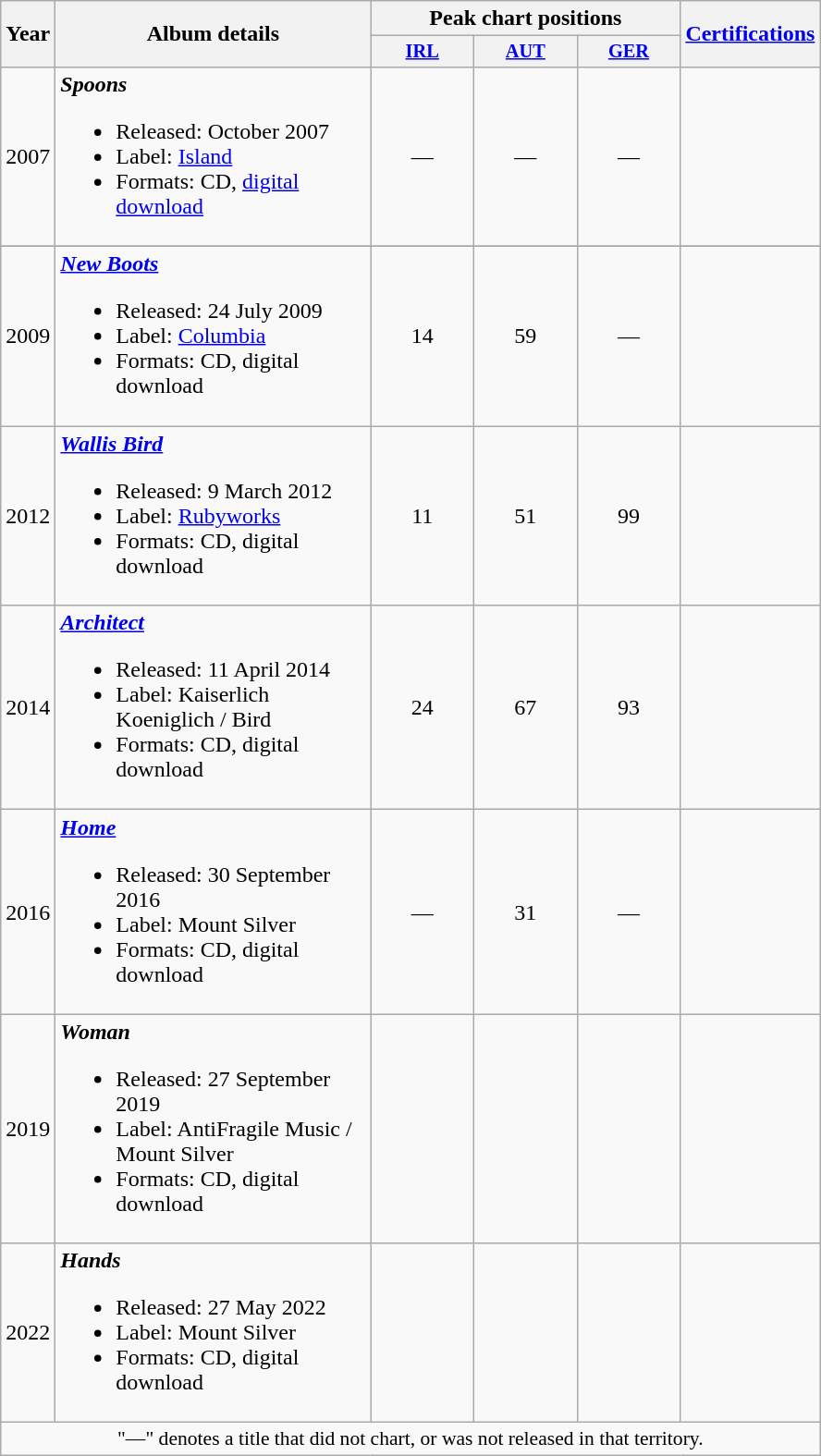<table class="wikitable" style="text-align:center;">
<tr>
<th rowspan="2">Year</th>
<th style="width:220px;" rowspan="2">Album details</th>
<th colspan="3">Peak chart positions</th>
<th rowspan="2"><a href='#'>Certifications</a></th>
</tr>
<tr>
<th style="width:5em;font-size:85%"><a href='#'>IRL</a><br></th>
<th style="width:5em;font-size:85%"><a href='#'>AUT</a><br></th>
<th style="width:5em;font-size:85%"><a href='#'>GER</a><br></th>
</tr>
<tr>
<td>2007</td>
<td style="text-align:left;"><strong><em>Spoons</em></strong><br><ul><li>Released: October 2007</li><li>Label: <a href='#'>Island</a></li><li>Formats: CD, <a href='#'>digital download</a></li></ul></td>
<td>—</td>
<td>—</td>
<td>—</td>
<td style="text-align:left;"></td>
</tr>
<tr>
</tr>
<tr>
<td>2009</td>
<td style="text-align:left;"><strong><em><a href='#'>New Boots</a></em></strong><br><ul><li>Released: 24 July 2009</li><li>Label: <a href='#'>Columbia</a> </li><li>Formats: CD, digital download</li></ul></td>
<td>14</td>
<td>59</td>
<td>—</td>
<td style="text-align:left;"></td>
</tr>
<tr>
<td>2012</td>
<td style="text-align:left;"><strong><em><a href='#'>Wallis Bird</a></em></strong><br><ul><li>Released: 9 March 2012</li><li>Label: <a href='#'>Rubyworks</a> </li><li>Formats: CD, digital download</li></ul></td>
<td>11</td>
<td>51</td>
<td>99</td>
<td style="text-align:left;"></td>
</tr>
<tr>
<td>2014</td>
<td style="text-align:left;"><strong><em><a href='#'>Architect</a></em></strong><br><ul><li>Released: 11 April 2014</li><li>Label: Kaiserlich Koeniglich / Bird</li><li>Formats: CD, digital download</li></ul></td>
<td>24</td>
<td>67</td>
<td>93</td>
<td style="text-align:left;"></td>
</tr>
<tr>
<td>2016</td>
<td style="text-align:left;"><strong><em><a href='#'>Home</a></em></strong><br><ul><li>Released: 30 September 2016</li><li>Label: Mount Silver</li><li>Formats: CD, digital download</li></ul></td>
<td>—</td>
<td>31</td>
<td>—</td>
<td style="text-align:left;"></td>
</tr>
<tr>
<td>2019</td>
<td style="text-align:left;"><strong><em>Woman</em></strong>  <br><ul><li>Released: 27 September 2019</li><li>Label: AntiFragile Music / Mount Silver</li><li>Formats: CD, digital download</li></ul></td>
<td></td>
<td></td>
<td></td>
<td style="text-align:left;"></td>
</tr>
<tr>
<td>2022</td>
<td style="text-align:left;"><strong><em>Hands</em></strong>  <br><ul><li>Released: 27 May 2022</li><li>Label: Mount Silver</li><li>Formats: CD, digital download</li></ul></td>
<td></td>
<td></td>
<td></td>
<td style="text-align:left;"></td>
</tr>
<tr>
<td colspan="6" style="font-size:90%">"—" denotes a title that did not chart, or was not released in that territory.</td>
</tr>
</table>
